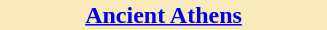<table style="float:right; width:222px; margin:0 0 1em 1em;">
<tr>
<th style="color:#black; background:#f8eaba; font-size:100%; text-align:center;"><a href='#'>Ancient Athens</a></th>
</tr>
<tr>
<td><br></td>
</tr>
</table>
